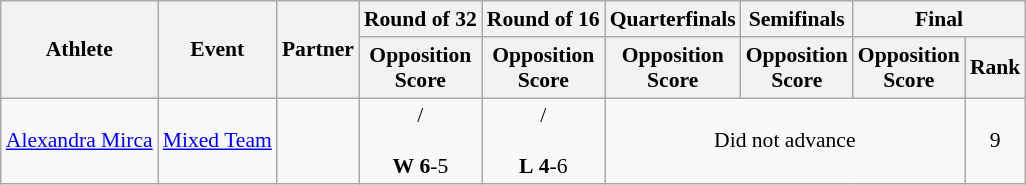<table class="wikitable" border="1" style="font-size:90%">
<tr>
<th rowspan=2>Athlete</th>
<th rowspan=2>Event</th>
<th rowspan=2>Partner</th>
<th>Round of 32</th>
<th>Round of 16</th>
<th>Quarterfinals</th>
<th>Semifinals</th>
<th colspan=2>Final</th>
</tr>
<tr>
<th>Opposition<br>Score</th>
<th>Opposition<br>Score</th>
<th>Opposition<br>Score</th>
<th>Opposition<br>Score</th>
<th>Opposition<br>Score</th>
<th>Rank</th>
</tr>
<tr>
<td><a href='#'>Alexandra Mirca</a></td>
<td><a href='#'>Mixed Team</a></td>
<td></td>
<td align=center>/ <br>  <br> <strong>W</strong> <strong>6</strong>-5</td>
<td align=center>/ <br>  <br> <strong>L</strong> <strong>4</strong>-6</td>
<td colspan=3 align=center>Did not advance</td>
<td align=center>9</td>
</tr>
</table>
